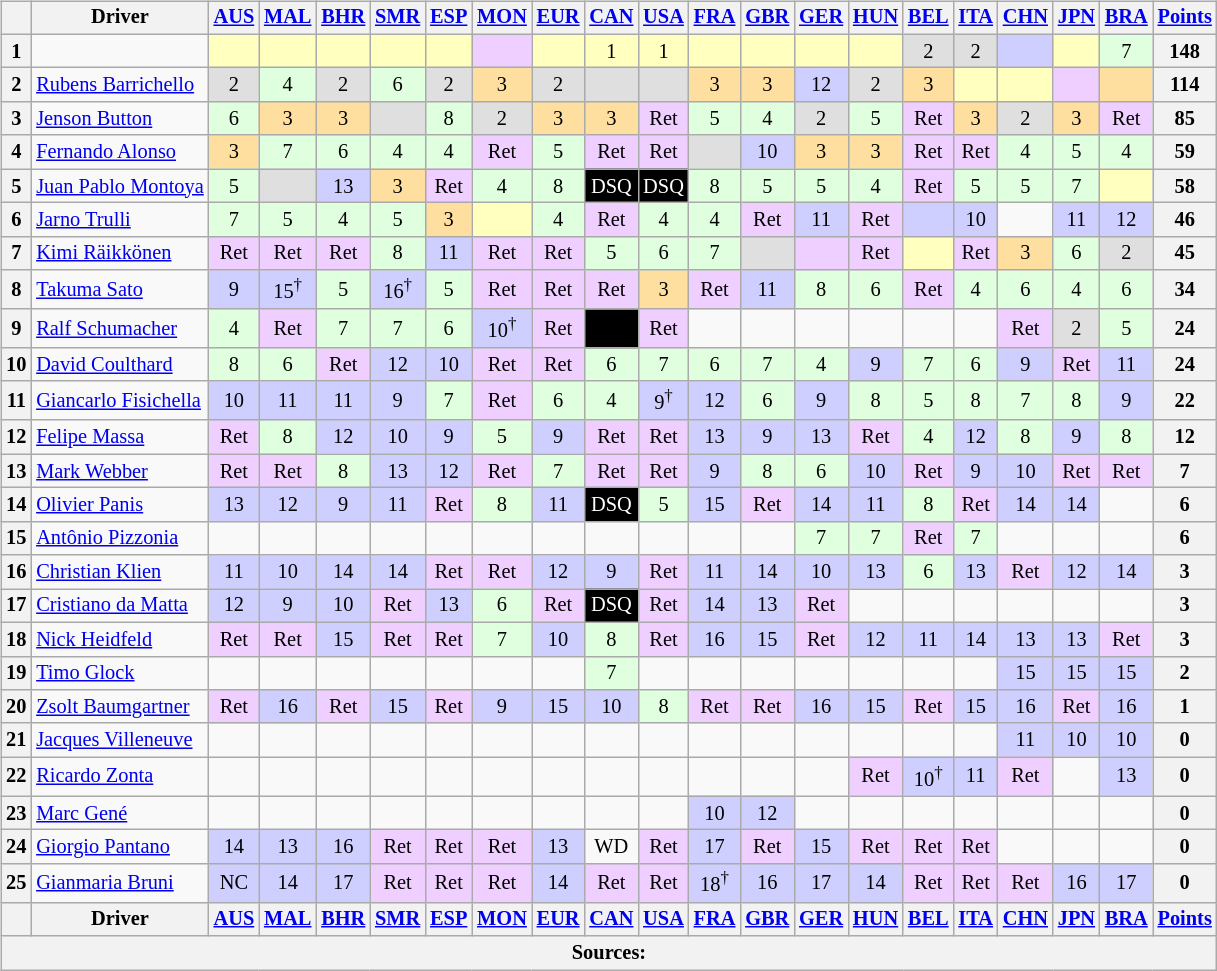<table>
<tr>
<td><br><table class="wikitable" style="font-size: 85%; text-align:center;">
<tr valign="top">
<th valign="middle"></th>
<th valign="middle">Driver</th>
<th><a href='#'>AUS</a><br></th>
<th><a href='#'>MAL</a><br></th>
<th><a href='#'>BHR</a><br></th>
<th><a href='#'>SMR</a><br></th>
<th><a href='#'>ESP</a><br></th>
<th><a href='#'>MON</a><br></th>
<th><a href='#'>EUR</a><br></th>
<th><a href='#'>CAN</a><br></th>
<th><a href='#'>USA</a><br></th>
<th><a href='#'>FRA</a><br></th>
<th><a href='#'>GBR</a><br></th>
<th><a href='#'>GER</a><br></th>
<th><a href='#'>HUN</a><br></th>
<th><a href='#'>BEL</a><br></th>
<th><a href='#'>ITA</a><br></th>
<th><a href='#'>CHN</a><br></th>
<th><a href='#'>JPN</a><br></th>
<th><a href='#'>BRA</a><br></th>
<th valign="middle"><a href='#'>Points</a></th>
</tr>
<tr>
<th>1</th>
<td align="left"></td>
<td style="background:#FFFFBF;"></td>
<td style="background:#FFFFBF;"></td>
<td style="background:#FFFFBF;"></td>
<td style="background:#FFFFBF;"></td>
<td style="background:#FFFFBF;"></td>
<td style="background:#EFCFFF;"></td>
<td style="background:#FFFFBF;"></td>
<td style="background:#FFFFBF;">1</td>
<td style="background:#FFFFBF;">1</td>
<td style="background:#FFFFBF;"></td>
<td style="background:#FFFFBF;"></td>
<td style="background:#FFFFBF;"></td>
<td style="background:#FFFFBF;"></td>
<td style="background:#DFDFDF;">2</td>
<td style="background:#DFDFDF;">2</td>
<td style="background:#CFCFFF;"></td>
<td style="background:#FFFFBF;"></td>
<td style="background:#DFFFDF;">7</td>
<th>148</th>
</tr>
<tr>
<th>2</th>
<td align="left"> <a href='#'>Rubens Barrichello</a></td>
<td style="background:#DFDFDF;">2</td>
<td style="background:#DFFFDF;">4</td>
<td style="background:#DFDFDF;">2</td>
<td style="background:#DFFFDF;">6</td>
<td style="background:#DFDFDF;">2</td>
<td style="background:#FFDF9F;">3</td>
<td style="background:#DFDFDF;">2</td>
<td style="background:#DFDFDF;"></td>
<td style="background:#DFDFDF;"></td>
<td style="background:#FFDF9F;">3</td>
<td style="background:#FFDF9F;">3</td>
<td style="background:#CFCFFF;">12</td>
<td style="background:#DFDFDF;">2</td>
<td style="background:#FFDF9F;">3</td>
<td style="background:#FFFFBF;"></td>
<td style="background:#FFFFBF;"></td>
<td style="background:#EFCFFF;"></td>
<td style="background:#FFDF9F;"></td>
<th>114</th>
</tr>
<tr>
<th>3</th>
<td align="left"> <a href='#'>Jenson Button</a></td>
<td style="background:#DFFFDF;">6</td>
<td style="background:#FFDF9F;">3</td>
<td style="background:#FFDF9F;">3</td>
<td style="background:#DFDFDF;"></td>
<td style="background:#DFFFDF;">8</td>
<td style="background:#DFDFDF;">2</td>
<td style="background:#FFDF9F;">3</td>
<td style="background:#FFDF9F;">3</td>
<td style="background:#EFCFFF;">Ret</td>
<td style="background:#DFFFDF;">5</td>
<td style="background:#DFFFDF;">4</td>
<td style="background:#DFDFDF;">2</td>
<td style="background:#DFFFDF;">5</td>
<td style="background:#EFCFFF;">Ret</td>
<td style="background:#FFDF9F;">3</td>
<td style="background:#DFDFDF;">2</td>
<td style="background:#FFDF9F;">3</td>
<td style="background:#EFCFFF;">Ret</td>
<th>85</th>
</tr>
<tr>
<th>4</th>
<td align="left"> <a href='#'>Fernando Alonso</a></td>
<td style="background:#FFDF9F;">3</td>
<td style="background:#DFFFDF;">7</td>
<td style="background:#DFFFDF;">6</td>
<td style="background:#DFFFDF;">4</td>
<td style="background:#DFFFDF;">4</td>
<td style="background:#EFCFFF;">Ret</td>
<td style="background:#DFFFDF;">5</td>
<td style="background:#EFCFFF;">Ret</td>
<td style="background:#EFCFFF;">Ret</td>
<td style="background:#DFDFDF;"></td>
<td style="background:#CFCFFF;">10</td>
<td style="background:#FFDF9F;">3</td>
<td style="background:#FFDF9F;">3</td>
<td style="background:#EFCFFF;">Ret</td>
<td style="background:#EFCFFF;">Ret</td>
<td style="background:#DFFFDF;">4</td>
<td style="background:#DFFFDF;">5</td>
<td style="background:#DFFFDF;">4</td>
<th>59</th>
</tr>
<tr>
<th>5</th>
<td align="left"> <a href='#'>Juan Pablo Montoya</a></td>
<td style="background:#DFFFDF;">5</td>
<td style="background:#DFDFDF;"></td>
<td style="background:#CFCFFF;">13</td>
<td style="background:#FFDF9F;">3</td>
<td style="background:#EFCFFF;">Ret</td>
<td style="background:#DFFFDF;">4</td>
<td style="background:#DFFFDF;">8</td>
<td style="background:#000000; color:white">DSQ</td>
<td style="background:#000000; color:white">DSQ</td>
<td style="background:#DFFFDF;">8</td>
<td style="background:#DFFFDF;">5</td>
<td style="background:#DFFFDF;">5</td>
<td style="background:#DFFFDF;">4</td>
<td style="background:#EFCFFF;">Ret</td>
<td style="background:#DFFFDF;">5</td>
<td style="background:#DFFFDF;">5</td>
<td style="background:#DFFFDF;">7</td>
<td style="background:#FFFFBF;"></td>
<th>58</th>
</tr>
<tr>
<th>6</th>
<td align="left"> <a href='#'>Jarno Trulli</a></td>
<td style="background:#DFFFDF;">7</td>
<td style="background:#DFFFDF;">5</td>
<td style="background:#DFFFDF;">4</td>
<td style="background:#DFFFDF;">5</td>
<td style="background:#FFDF9F;">3</td>
<td style="background:#FFFFBF;"></td>
<td style="background:#DFFFDF;">4</td>
<td style="background:#EFCFFF;">Ret</td>
<td style="background:#DFFFDF;">4</td>
<td style="background:#DFFFDF;">4</td>
<td style="background:#EFCFFF;">Ret</td>
<td style="background:#CFCFFF;">11</td>
<td style="background:#EFCFFF;">Ret</td>
<td style="background:#CFCFFF;"></td>
<td style="background:#CFCFFF;">10</td>
<td></td>
<td style="background:#CFCFFF;">11</td>
<td style="background:#CFCFFF;">12</td>
<th>46</th>
</tr>
<tr>
<th>7</th>
<td align="left"> <a href='#'>Kimi Räikkönen</a></td>
<td style="background:#EFCFFF;">Ret</td>
<td style="background:#EFCFFF;">Ret</td>
<td style="background:#EFCFFF;">Ret</td>
<td style="background:#DFFFDF;">8</td>
<td style="background:#CFCFFF;">11</td>
<td style="background:#EFCFFF;">Ret</td>
<td style="background:#EFCFFF;">Ret</td>
<td style="background:#DFFFDF;">5</td>
<td style="background:#DFFFDF;">6</td>
<td style="background:#DFFFDF;">7</td>
<td style="background:#DFDFDF;"></td>
<td style="background:#EFCFFF;"></td>
<td style="background:#EFCFFF;">Ret</td>
<td style="background:#FFFFBF;"></td>
<td style="background:#EFCFFF;">Ret</td>
<td style="background:#FFDF9F;">3</td>
<td style="background:#DFFFDF;">6</td>
<td style="background:#DFDFDF;">2</td>
<th>45</th>
</tr>
<tr>
<th>8</th>
<td align="left"> <a href='#'>Takuma Sato</a></td>
<td style="background:#CFCFFF;">9</td>
<td style="background:#CFCFFF;">15<sup>†</sup></td>
<td style="background:#DFFFDF;">5</td>
<td style="background:#CFCFFF;">16<sup>†</sup></td>
<td style="background:#DFFFDF;">5</td>
<td style="background:#EFCFFF;">Ret</td>
<td style="background:#EFCFFF;">Ret</td>
<td style="background:#EFCFFF;">Ret</td>
<td style="background:#FFDF9F;">3</td>
<td style="background:#EFCFFF;">Ret</td>
<td style="background:#CFCFFF;">11</td>
<td style="background:#DFFFDF;">8</td>
<td style="background:#DFFFDF;">6</td>
<td style="background:#EFCFFF;">Ret</td>
<td style="background:#DFFFDF;">4</td>
<td style="background:#DFFFDF;">6</td>
<td style="background:#DFFFDF;">4</td>
<td style="background:#DFFFDF;">6</td>
<th>34</th>
</tr>
<tr>
<th>9</th>
<td align="left"> <a href='#'>Ralf Schumacher</a></td>
<td style="background:#DFFFDF;">4</td>
<td style="background:#EFCFFF;">Ret</td>
<td style="background:#DFFFDF;">7</td>
<td style="background:#DFFFDF;">7</td>
<td style="background:#DFFFDF;">6</td>
<td style="background:#CFCFFF;">10<sup>†</sup></td>
<td style="background:#EFCFFF;">Ret</td>
<td style="background:#000000; color:white"></td>
<td style="background:#EFCFFF;">Ret</td>
<td></td>
<td></td>
<td></td>
<td></td>
<td></td>
<td></td>
<td style="background:#EFCFFF;">Ret</td>
<td style="background:#DFDFDF;">2</td>
<td style="background:#DFFFDF;">5</td>
<th>24</th>
</tr>
<tr>
<th>10</th>
<td align="left"> <a href='#'>David Coulthard</a></td>
<td style="background:#DFFFDF;">8</td>
<td style="background:#DFFFDF;">6</td>
<td style="background:#EFCFFF;">Ret</td>
<td style="background:#CFCFFF;">12</td>
<td style="background:#CFCFFF;">10</td>
<td style="background:#EFCFFF;">Ret</td>
<td style="background:#EFCFFF;">Ret</td>
<td style="background:#DFFFDF;">6</td>
<td style="background:#DFFFDF;">7</td>
<td style="background:#DFFFDF;">6</td>
<td style="background:#DFFFDF;">7</td>
<td style="background:#DFFFDF;">4</td>
<td style="background:#CFCFFF;">9</td>
<td style="background:#DFFFDF;">7</td>
<td style="background:#DFFFDF;">6</td>
<td style="background:#CFCFFF;">9</td>
<td style="background:#EFCFFF;">Ret</td>
<td style="background:#CFCFFF;">11</td>
<th>24</th>
</tr>
<tr>
<th>11</th>
<td align="left"> <a href='#'>Giancarlo Fisichella</a></td>
<td style="background:#CFCFFF;">10</td>
<td style="background:#CFCFFF;">11</td>
<td style="background:#CFCFFF;">11</td>
<td style="background:#CFCFFF;">9</td>
<td style="background:#DFFFDF;">7</td>
<td style="background:#EFCFFF;">Ret</td>
<td style="background:#DFFFDF;">6</td>
<td style="background:#DFFFDF;">4</td>
<td style="background:#CFCFFF;">9<sup>†</sup></td>
<td style="background:#CFCFFF;">12</td>
<td style="background:#DFFFDF;">6</td>
<td style="background:#CFCFFF;">9</td>
<td style="background:#DFFFDF;">8</td>
<td style="background:#DFFFDF;">5</td>
<td style="background:#DFFFDF;">8</td>
<td style="background:#DFFFDF;">7</td>
<td style="background:#DFFFDF;">8</td>
<td style="background:#CFCFFF;">9</td>
<th>22</th>
</tr>
<tr>
<th>12</th>
<td align="left"> <a href='#'>Felipe Massa</a></td>
<td style="background:#EFCFFF;">Ret</td>
<td style="background:#DFFFDF;">8</td>
<td style="background:#CFCFFF;">12</td>
<td style="background:#CFCFFF;">10</td>
<td style="background:#CFCFFF;">9</td>
<td style="background:#DFFFDF;">5</td>
<td style="background:#CFCFFF;">9</td>
<td style="background:#EFCFFF;">Ret</td>
<td style="background:#EFCFFF;">Ret</td>
<td style="background:#CFCFFF;">13</td>
<td style="background:#CFCFFF;">9</td>
<td style="background:#CFCFFF;">13</td>
<td style="background:#EFCFFF;">Ret</td>
<td style="background:#DFFFDF;">4</td>
<td style="background:#CFCFFF;">12</td>
<td style="background:#DFFFDF;">8</td>
<td style="background:#CFCFFF;">9</td>
<td style="background:#DFFFDF;">8</td>
<th>12</th>
</tr>
<tr>
<th>13</th>
<td align="left"> <a href='#'>Mark Webber</a></td>
<td style="background:#EFCFFF;">Ret</td>
<td style="background:#EFCFFF;">Ret</td>
<td style="background:#DFFFDF;">8</td>
<td style="background:#CFCFFF;">13</td>
<td style="background:#CFCFFF;">12</td>
<td style="background:#EFCFFF;">Ret</td>
<td style="background:#DFFFDF;">7</td>
<td style="background:#EFCFFF;">Ret</td>
<td style="background:#EFCFFF;">Ret</td>
<td style="background:#CFCFFF;">9</td>
<td style="background:#DFFFDF;">8</td>
<td style="background:#DFFFDF;">6</td>
<td style="background:#CFCFFF;">10</td>
<td style="background:#EFCFFF;">Ret</td>
<td style="background:#CFCFFF;">9</td>
<td style="background:#CFCFFF;">10</td>
<td style="background:#EFCFFF;">Ret</td>
<td style="background:#EFCFFF;">Ret</td>
<th>7</th>
</tr>
<tr>
<th>14</th>
<td align="left"> <a href='#'>Olivier Panis</a></td>
<td style="background:#CFCFFF;">13</td>
<td style="background:#CFCFFF;">12</td>
<td style="background:#CFCFFF;">9</td>
<td style="background:#CFCFFF;">11</td>
<td style="background:#EFCFFF;">Ret</td>
<td style="background:#DFFFDF;">8</td>
<td style="background:#CFCFFF;">11</td>
<td style="background:#000000; color:white">DSQ</td>
<td style="background:#DFFFDF;">5</td>
<td style="background:#CFCFFF;">15</td>
<td style="background:#EFCFFF;">Ret</td>
<td style="background:#CFCFFF;">14</td>
<td style="background:#CFCFFF;">11</td>
<td style="background:#DFFFDF;">8</td>
<td style="background:#EFCFFF;">Ret</td>
<td style="background:#CFCFFF;">14</td>
<td style="background:#CFCFFF;">14</td>
<td></td>
<th>6</th>
</tr>
<tr>
<th>15</th>
<td align="left"> <a href='#'>Antônio Pizzonia</a></td>
<td></td>
<td></td>
<td></td>
<td></td>
<td></td>
<td></td>
<td></td>
<td></td>
<td></td>
<td></td>
<td></td>
<td style="background:#DFFFDF;">7</td>
<td style="background:#DFFFDF;">7</td>
<td style="background:#EFCFFF;">Ret</td>
<td style="background:#DFFFDF;">7</td>
<td></td>
<td></td>
<td></td>
<th>6</th>
</tr>
<tr>
<th>16</th>
<td align="left"> <a href='#'>Christian Klien</a></td>
<td style="background:#CFCFFF;">11</td>
<td style="background:#CFCFFF;">10</td>
<td style="background:#CFCFFF;">14</td>
<td style="background:#CFCFFF;">14</td>
<td style="background:#EFCFFF;">Ret</td>
<td style="background:#EFCFFF;">Ret</td>
<td style="background:#CFCFFF;">12</td>
<td style="background:#CFCFFF;">9</td>
<td style="background:#EFCFFF;">Ret</td>
<td style="background:#CFCFFF;">11</td>
<td style="background:#CFCFFF;">14</td>
<td style="background:#CFCFFF;">10</td>
<td style="background:#CFCFFF;">13</td>
<td style="background:#DFFFDF;">6</td>
<td style="background:#CFCFFF;">13</td>
<td style="background:#EFCFFF;">Ret</td>
<td style="background:#CFCFFF;">12</td>
<td style="background:#CFCFFF;">14</td>
<th>3</th>
</tr>
<tr>
<th>17</th>
<td align="left"> <a href='#'>Cristiano da Matta</a></td>
<td style="background:#CFCFFF;">12</td>
<td style="background:#CFCFFF;">9</td>
<td style="background:#CFCFFF;">10</td>
<td style="background:#EFCFFF;">Ret</td>
<td style="background:#CFCFFF;">13</td>
<td style="background:#DFFFDF;">6</td>
<td style="background:#EFCFFF;">Ret</td>
<td style="background:#000000; color:white">DSQ</td>
<td style="background:#EFCFFF;">Ret</td>
<td style="background:#CFCFFF;">14</td>
<td style="background:#CFCFFF;">13</td>
<td style="background:#EFCFFF;">Ret</td>
<td></td>
<td></td>
<td></td>
<td></td>
<td></td>
<td></td>
<th>3</th>
</tr>
<tr>
<th>18</th>
<td align="left"> <a href='#'>Nick Heidfeld</a></td>
<td style="background:#EFCFFF;">Ret</td>
<td style="background:#EFCFFF;">Ret</td>
<td style="background:#CFCFFF;">15</td>
<td style="background:#EFCFFF;">Ret</td>
<td style="background:#EFCFFF;">Ret</td>
<td style="background:#DFFFDF;">7</td>
<td style="background:#CFCFFF;">10</td>
<td style="background:#DFFFDF;">8</td>
<td style="background:#EFCFFF;">Ret</td>
<td style="background:#CFCFFF;">16</td>
<td style="background:#CFCFFF;">15</td>
<td style="background:#EFCFFF;">Ret</td>
<td style="background:#CFCFFF;">12</td>
<td style="background:#CFCFFF;">11</td>
<td style="background:#CFCFFF;">14</td>
<td style="background:#CFCFFF;">13</td>
<td style="background:#CFCFFF;">13</td>
<td style="background:#EFCFFF;">Ret</td>
<th>3</th>
</tr>
<tr>
<th>19</th>
<td align="left"> <a href='#'>Timo Glock</a></td>
<td></td>
<td></td>
<td></td>
<td></td>
<td></td>
<td></td>
<td></td>
<td style="background:#DFFFDF;">7</td>
<td></td>
<td></td>
<td></td>
<td></td>
<td></td>
<td></td>
<td></td>
<td style="background:#CFCFFF;">15</td>
<td style="background:#CFCFFF;">15</td>
<td style="background:#CFCFFF;">15</td>
<th>2</th>
</tr>
<tr>
<th>20</th>
<td align="left"> <a href='#'>Zsolt Baumgartner</a></td>
<td style="background:#EFCFFF;">Ret</td>
<td style="background:#CFCFFF;">16</td>
<td style="background:#EFCFFF;">Ret</td>
<td style="background:#CFCFFF;">15</td>
<td style="background:#EFCFFF;">Ret</td>
<td style="background:#CFCFFF;">9</td>
<td style="background:#CFCFFF;">15</td>
<td style="background:#CFCFFF;">10</td>
<td style="background:#DFFFDF;">8</td>
<td style="background:#EFCFFF;">Ret</td>
<td style="background:#EFCFFF;">Ret</td>
<td style="background:#CFCFFF;">16</td>
<td style="background:#CFCFFF;">15</td>
<td style="background:#EFCFFF;">Ret</td>
<td style="background:#CFCFFF;">15</td>
<td style="background:#CFCFFF;">16</td>
<td style="background:#EFCFFF;">Ret</td>
<td style="background:#CFCFFF;">16</td>
<th>1</th>
</tr>
<tr>
<th>21</th>
<td align="left"> <a href='#'>Jacques Villeneuve</a></td>
<td></td>
<td></td>
<td></td>
<td></td>
<td></td>
<td></td>
<td></td>
<td></td>
<td></td>
<td></td>
<td></td>
<td></td>
<td></td>
<td></td>
<td></td>
<td style="background:#CFCFFF;">11</td>
<td style="background:#CFCFFF;">10</td>
<td style="background:#CFCFFF;">10</td>
<th>0</th>
</tr>
<tr>
<th>22</th>
<td align="left"> <a href='#'>Ricardo Zonta</a></td>
<td></td>
<td></td>
<td></td>
<td></td>
<td></td>
<td></td>
<td></td>
<td></td>
<td></td>
<td></td>
<td></td>
<td></td>
<td style="background:#EFCFFF;">Ret</td>
<td style="background:#CFCFFF;">10<sup>†</sup></td>
<td style="background:#CFCFFF;">11</td>
<td style="background:#EFCFFF;">Ret</td>
<td></td>
<td style="background:#CFCFFF;">13</td>
<th>0</th>
</tr>
<tr>
<th>23</th>
<td align="left"> <a href='#'>Marc Gené</a></td>
<td></td>
<td></td>
<td></td>
<td></td>
<td></td>
<td></td>
<td></td>
<td></td>
<td></td>
<td style="background:#CFCFFF;">10</td>
<td style="background:#CFCFFF;">12</td>
<td></td>
<td></td>
<td></td>
<td></td>
<td></td>
<td></td>
<td></td>
<th>0</th>
</tr>
<tr>
<th>24</th>
<td align="left"> <a href='#'>Giorgio Pantano</a></td>
<td style="background:#CFCFFF;">14</td>
<td style="background:#CFCFFF;">13</td>
<td style="background:#CFCFFF;">16</td>
<td style="background:#EFCFFF;">Ret</td>
<td style="background:#EFCFFF;">Ret</td>
<td style="background:#EFCFFF;">Ret</td>
<td style="background:#CFCFFF;">13</td>
<td>WD</td>
<td style="background:#EFCFFF;">Ret</td>
<td style="background:#CFCFFF;">17</td>
<td style="background:#EFCFFF;">Ret</td>
<td style="background:#CFCFFF;">15</td>
<td style="background:#EFCFFF;">Ret</td>
<td style="background:#EFCFFF;">Ret</td>
<td style="background:#EFCFFF;">Ret</td>
<td></td>
<td></td>
<td></td>
<th>0</th>
</tr>
<tr>
<th>25</th>
<td align="left"> <a href='#'>Gianmaria Bruni</a></td>
<td style="background:#cfcfff;">NC</td>
<td style="background:#CFCFFF;">14</td>
<td style="background:#CFCFFF;">17</td>
<td style="background:#EFCFFF;">Ret</td>
<td style="background:#EFCFFF;">Ret</td>
<td style="background:#EFCFFF;">Ret</td>
<td style="background:#CFCFFF;">14</td>
<td style="background:#EFCFFF;">Ret</td>
<td style="background:#EFCFFF;">Ret</td>
<td style="background:#CFCFFF;">18<sup>†</sup></td>
<td style="background:#CFCFFF;">16</td>
<td style="background:#CFCFFF;">17</td>
<td style="background:#CFCFFF;">14</td>
<td style="background:#EFCFFF;">Ret</td>
<td style="background:#EFCFFF;">Ret</td>
<td style="background:#EFCFFF;">Ret</td>
<td style="background:#CFCFFF;">16</td>
<td style="background:#CFCFFF;">17</td>
<th>0</th>
</tr>
<tr valign="top">
<th valign="middle"></th>
<th valign="middle">Driver</th>
<th><a href='#'>AUS</a><br></th>
<th><a href='#'>MAL</a><br></th>
<th><a href='#'>BHR</a><br></th>
<th><a href='#'>SMR</a><br></th>
<th><a href='#'>ESP</a><br></th>
<th><a href='#'>MON</a><br></th>
<th><a href='#'>EUR</a><br></th>
<th><a href='#'>CAN</a><br></th>
<th><a href='#'>USA</a><br></th>
<th><a href='#'>FRA</a><br></th>
<th><a href='#'>GBR</a><br></th>
<th><a href='#'>GER</a><br></th>
<th><a href='#'>HUN</a><br></th>
<th><a href='#'>BEL</a><br></th>
<th><a href='#'>ITA</a><br></th>
<th><a href='#'>CHN</a><br></th>
<th><a href='#'>JPN</a><br></th>
<th><a href='#'>BRA</a><br></th>
<th valign="middle"><a href='#'>Points</a></th>
</tr>
<tr>
<th colspan="21">Sources:</th>
</tr>
</table>
</td>
<td valign="top"><br></td>
</tr>
</table>
